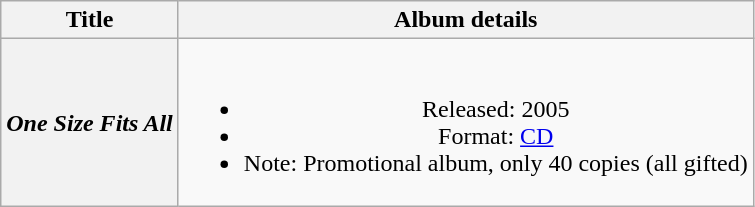<table class="wikitable plainrowheaders" style=text-align:center;>
<tr>
<th>Title</th>
<th>Album details</th>
</tr>
<tr>
<th scope="row"><em>One Size Fits All</em></th>
<td><br><ul><li>Released: 2005</li><li>Format: <a href='#'>CD</a></li><li>Note: Promotional album, only 40 copies (all gifted)</li></ul></td>
</tr>
</table>
